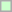<table class="wikitable">
<tr>
<td bgcolor="#ccffcc"></td>
</tr>
</table>
